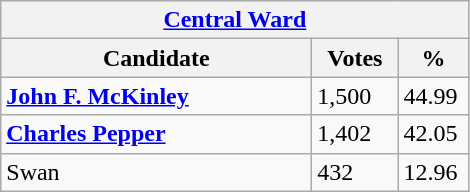<table class="wikitable">
<tr>
<th colspan="3"><a href='#'>Central Ward</a></th>
</tr>
<tr>
<th style="width: 200px">Candidate</th>
<th style="width: 50px">Votes</th>
<th style="width: 40px">%</th>
</tr>
<tr>
<td><strong><a href='#'>John F. McKinley</a></strong></td>
<td>1,500</td>
<td>44.99</td>
</tr>
<tr>
<td><strong><a href='#'>Charles Pepper</a></strong></td>
<td>1,402</td>
<td>42.05</td>
</tr>
<tr>
<td>Swan</td>
<td>432</td>
<td>12.96</td>
</tr>
</table>
